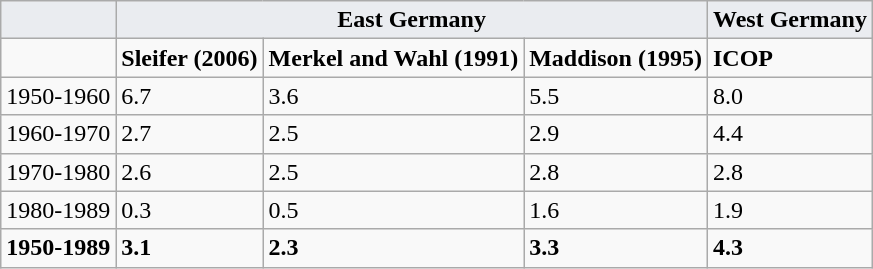<table class="wikitable">
<tr style="background: #eaecf0">
<td></td>
<td colspan="3" style="text-align: center"><strong>East Germany</strong></td>
<td style="text-align: center"><strong>West Germany</strong></td>
</tr>
<tr>
<td></td>
<td><strong>Sleifer (2006)</strong></td>
<td><strong>Merkel and Wahl (1991)</strong></td>
<td><strong>Maddison (1995)</strong></td>
<td><strong>ICOP</strong></td>
</tr>
<tr>
<td>1950-1960</td>
<td>6.7</td>
<td>3.6</td>
<td>5.5</td>
<td>8.0</td>
</tr>
<tr>
<td>1960-1970</td>
<td>2.7</td>
<td>2.5</td>
<td>2.9</td>
<td>4.4</td>
</tr>
<tr>
<td>1970-1980</td>
<td>2.6</td>
<td>2.5</td>
<td>2.8</td>
<td>2.8</td>
</tr>
<tr>
<td>1980-1989</td>
<td>0.3</td>
<td>0.5</td>
<td>1.6</td>
<td>1.9</td>
</tr>
<tr>
<td><strong>1950-1989</strong></td>
<td><strong>3.1</strong></td>
<td><strong>2.3</strong></td>
<td><strong>3.3</strong></td>
<td><strong>4.3</strong></td>
</tr>
</table>
